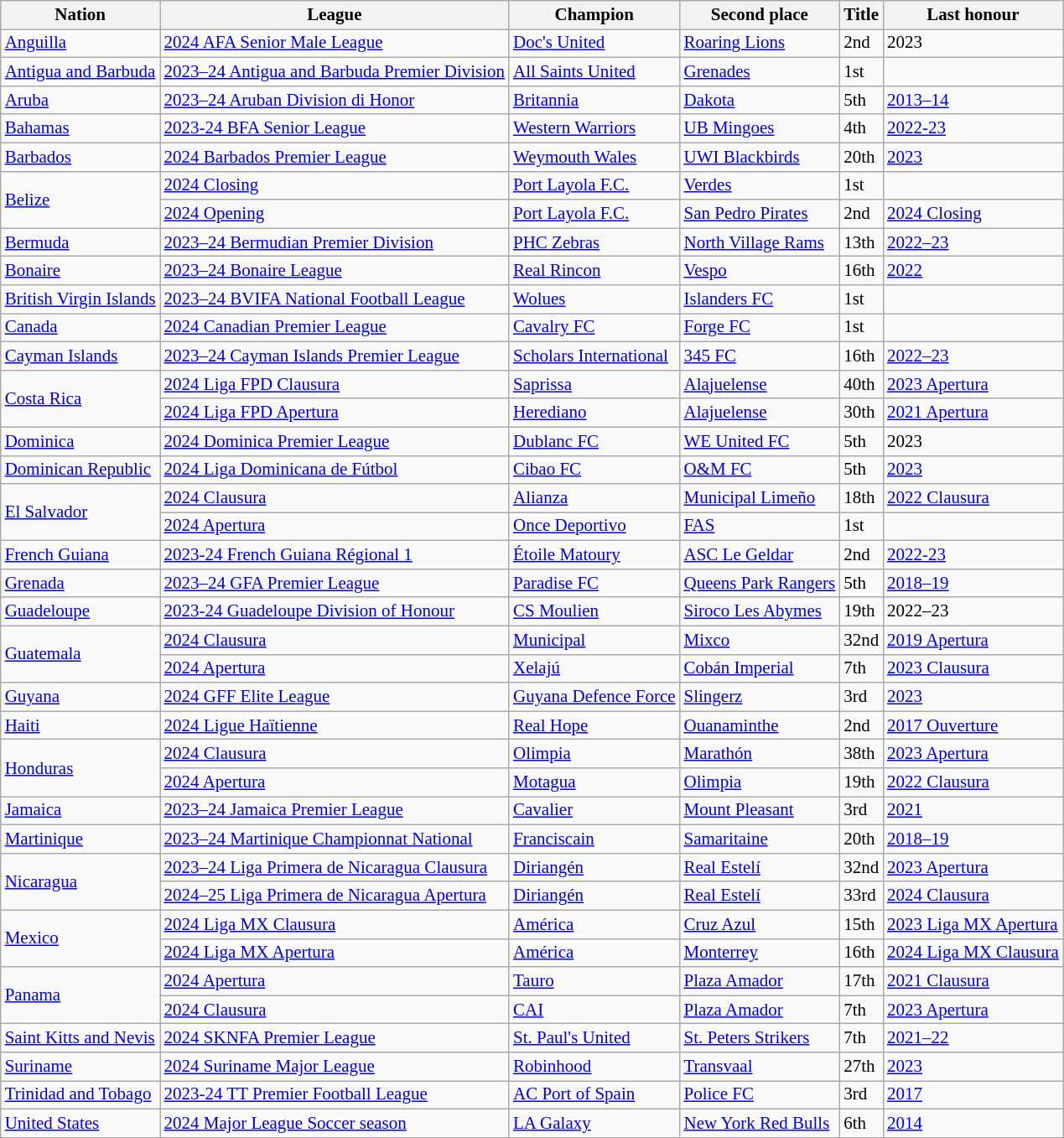<table class=wikitable style="font-size:14px">
<tr>
<th>Nation</th>
<th>League</th>
<th>Champion</th>
<th>Second place</th>
<th data-sort-type="number">Title</th>
<th>Last honour</th>
</tr>
<tr>
<td> <a href='#'>Anguilla</a></td>
<td><a href='#'>2024 AFA Senior Male League</a></td>
<td><a href='#'>Doc's United</a></td>
<td><a href='#'>Roaring Lions</a></td>
<td>2nd</td>
<td>2023</td>
</tr>
<tr>
<td> <a href='#'>Antigua and Barbuda</a></td>
<td><a href='#'>2023–24 Antigua and Barbuda Premier Division</a></td>
<td><a href='#'>All Saints United</a></td>
<td><a href='#'>Grenades</a></td>
<td>1st</td>
<td></td>
</tr>
<tr>
<td> <a href='#'>Aruba</a></td>
<td><a href='#'>2023–24 Aruban Division di Honor</a></td>
<td><a href='#'>Britannia</a></td>
<td><a href='#'>Dakota</a></td>
<td>5th</td>
<td><a href='#'>2013–14</a></td>
</tr>
<tr>
<td> <a href='#'>Bahamas</a></td>
<td><a href='#'>2023-24 BFA Senior League</a></td>
<td><a href='#'>Western Warriors</a></td>
<td><a href='#'>UB Mingoes</a></td>
<td>4th</td>
<td><a href='#'>2022-23</a></td>
</tr>
<tr>
<td> <a href='#'>Barbados</a></td>
<td><a href='#'>2024 Barbados Premier League</a></td>
<td><a href='#'>Weymouth Wales</a></td>
<td><a href='#'>UWI Blackbirds</a></td>
<td>20th</td>
<td><a href='#'>2023</a></td>
</tr>
<tr>
<td rowspan=2> <a href='#'>Belize</a></td>
<td><a href='#'>2024 Closing</a></td>
<td><a href='#'>Port Layola F.C.</a></td>
<td><a href='#'>Verdes</a></td>
<td>1st</td>
<td></td>
</tr>
<tr>
<td><a href='#'>2024 Opening</a></td>
<td><a href='#'>Port Layola F.C.</a></td>
<td><a href='#'>San Pedro Pirates</a></td>
<td>2nd</td>
<td><a href='#'>2024 Closing</a></td>
</tr>
<tr>
<td> <a href='#'>Bermuda</a></td>
<td><a href='#'>2023–24 Bermudian Premier Division</a></td>
<td><a href='#'>PHC Zebras</a></td>
<td><a href='#'>North Village Rams</a></td>
<td>13th</td>
<td><a href='#'>2022–23</a></td>
</tr>
<tr>
<td> <a href='#'>Bonaire</a></td>
<td><a href='#'>2023–24 Bonaire League</a></td>
<td><a href='#'>Real Rincon</a></td>
<td><a href='#'>Vespo</a></td>
<td>16th</td>
<td><a href='#'>2022</a></td>
</tr>
<tr>
<td> <a href='#'>British Virgin Islands</a></td>
<td><a href='#'>2023–24 BVIFA National Football League</a></td>
<td><a href='#'>Wolues</a></td>
<td><a href='#'>Islanders FC</a></td>
<td>1st</td>
<td></td>
</tr>
<tr>
<td> <a href='#'>Canada</a></td>
<td><a href='#'>2024 Canadian Premier League</a></td>
<td><a href='#'>Cavalry FC</a></td>
<td><a href='#'>Forge FC</a></td>
<td>1st</td>
<td></td>
</tr>
<tr>
<td> <a href='#'>Cayman Islands</a></td>
<td><a href='#'>2023–24 Cayman Islands Premier League</a></td>
<td><a href='#'>Scholars International</a></td>
<td><a href='#'>345 FC</a></td>
<td>16th</td>
<td><a href='#'>2022–23</a></td>
</tr>
<tr>
<td rowspan=2> <a href='#'>Costa Rica</a></td>
<td><a href='#'>2024 Liga FPD Clausura</a></td>
<td><a href='#'>Saprissa</a></td>
<td><a href='#'>Alajuelense</a></td>
<td>40th</td>
<td><a href='#'>2023 Apertura</a></td>
</tr>
<tr>
<td><a href='#'>2024 Liga FPD Apertura</a></td>
<td><a href='#'>Herediano</a></td>
<td><a href='#'>Alajuelense</a></td>
<td>30th</td>
<td><a href='#'>2021 Apertura</a></td>
</tr>
<tr>
<td> <a href='#'>Dominica</a></td>
<td><a href='#'>2024 Dominica Premier League</a></td>
<td><a href='#'>Dublanc FC</a></td>
<td><a href='#'>WE United FC</a></td>
<td>5th</td>
<td>2023</td>
</tr>
<tr>
<td> <a href='#'>Dominican Republic</a></td>
<td><a href='#'>2024 Liga Dominicana de Fútbol</a></td>
<td><a href='#'>Cibao FC</a></td>
<td><a href='#'>O&M FC</a></td>
<td>5th</td>
<td><a href='#'>2023</a></td>
</tr>
<tr>
<td rowspan=2> <a href='#'>El Salvador</a></td>
<td><a href='#'>2024 Clausura</a></td>
<td><a href='#'>Alianza</a></td>
<td><a href='#'>Municipal Limeño</a></td>
<td>18th</td>
<td><a href='#'>2022 Clausura</a></td>
</tr>
<tr>
<td><a href='#'>2024 Apertura</a></td>
<td><a href='#'>Once Deportivo</a></td>
<td><a href='#'>FAS</a></td>
<td>1st</td>
<td></td>
</tr>
<tr>
<td> <a href='#'>French Guiana</a></td>
<td><a href='#'>2023-24 French Guiana Régional 1</a></td>
<td><a href='#'>Étoile Matoury</a></td>
<td><a href='#'>ASC Le Geldar</a></td>
<td>2nd</td>
<td><a href='#'>2022-23</a></td>
</tr>
<tr>
<td> <a href='#'>Grenada</a></td>
<td><a href='#'>2023–24 GFA Premier League</a></td>
<td><a href='#'>Paradise FC</a></td>
<td><a href='#'>Queens Park Rangers</a></td>
<td>5th</td>
<td><a href='#'>2018–19</a></td>
</tr>
<tr>
<td> <a href='#'>Guadeloupe</a></td>
<td><a href='#'>2023-24 Guadeloupe Division of Honour</a></td>
<td><a href='#'>CS Moulien</a></td>
<td><a href='#'>Siroco Les Abymes</a></td>
<td>19th</td>
<td>2022–23</td>
</tr>
<tr>
<td rowspan=2> <a href='#'>Guatemala</a></td>
<td><a href='#'>2024 Clausura</a></td>
<td><a href='#'>Municipal</a></td>
<td><a href='#'>Mixco</a></td>
<td>32nd</td>
<td><a href='#'>2019 Apertura</a></td>
</tr>
<tr>
<td><a href='#'>2024 Apertura</a></td>
<td><a href='#'>Xelajú</a></td>
<td><a href='#'>Cobán Imperial</a></td>
<td>7th</td>
<td><a href='#'>2023 Clausura</a></td>
</tr>
<tr>
<td> <a href='#'>Guyana</a></td>
<td><a href='#'>2024 GFF Elite League</a></td>
<td><a href='#'>Guyana Defence Force</a></td>
<td><a href='#'>Slingerz</a></td>
<td>3rd</td>
<td><a href='#'>2023</a></td>
</tr>
<tr>
<td> <a href='#'>Haiti</a></td>
<td><a href='#'>2024 Ligue Haïtienne</a></td>
<td><a href='#'>Real Hope</a></td>
<td><a href='#'>Ouanaminthe</a></td>
<td>2nd</td>
<td><a href='#'>2017 Ouverture</a></td>
</tr>
<tr>
<td rowspan=2> <a href='#'>Honduras</a></td>
<td><a href='#'>2024 Clausura</a></td>
<td><a href='#'>Olimpia</a></td>
<td><a href='#'>Marathón</a></td>
<td>38th</td>
<td><a href='#'>2023 Apertura</a></td>
</tr>
<tr>
<td><a href='#'>2024 Apertura</a></td>
<td><a href='#'>Motagua</a></td>
<td><a href='#'>Olimpia</a></td>
<td>19th</td>
<td><a href='#'>2022 Clausura</a></td>
</tr>
<tr>
<td> <a href='#'>Jamaica</a></td>
<td><a href='#'>2023–24 Jamaica Premier League</a></td>
<td><a href='#'>Cavalier</a></td>
<td><a href='#'>Mount Pleasant</a></td>
<td>3rd</td>
<td><a href='#'>2021</a></td>
</tr>
<tr>
<td> <a href='#'>Martinique</a></td>
<td><a href='#'>2023–24 Martinique Championnat National</a></td>
<td><a href='#'>Franciscain</a></td>
<td><a href='#'>Samaritaine</a></td>
<td>20th</td>
<td><a href='#'>2018–19</a></td>
</tr>
<tr>
<td rowspan=2> <a href='#'>Nicaragua</a></td>
<td><a href='#'>2023–24 Liga Primera de Nicaragua Clausura</a></td>
<td><a href='#'>Diriangén</a></td>
<td><a href='#'>Real Estelí</a></td>
<td>32nd</td>
<td><a href='#'>2023 Apertura</a></td>
</tr>
<tr>
<td><a href='#'>2024–25 Liga Primera de Nicaragua Apertura</a></td>
<td><a href='#'>Diriangén</a></td>
<td><a href='#'>Real Estelí</a></td>
<td>33rd</td>
<td><a href='#'>2024 Clausura</a></td>
</tr>
<tr>
<td rowspan=2> <a href='#'>Mexico</a></td>
<td><a href='#'>2024 Liga MX Clausura</a></td>
<td><a href='#'>América</a></td>
<td><a href='#'>Cruz Azul</a></td>
<td>15th</td>
<td><a href='#'>2023 Liga MX Apertura</a></td>
</tr>
<tr>
<td><a href='#'>2024 Liga MX Apertura</a></td>
<td><a href='#'>América</a></td>
<td><a href='#'>Monterrey</a></td>
<td>16th</td>
<td><a href='#'>2024 Liga MX Clausura</a></td>
</tr>
<tr>
<td rowspan=2> <a href='#'>Panama</a></td>
<td><a href='#'>2024 Apertura</a></td>
<td><a href='#'>Tauro</a></td>
<td><a href='#'>Plaza Amador</a></td>
<td>17th</td>
<td><a href='#'>2021 Clausura</a></td>
</tr>
<tr>
<td><a href='#'>2024 Clausura</a></td>
<td><a href='#'>CAI</a></td>
<td><a href='#'>Plaza Amador</a></td>
<td>7th</td>
<td><a href='#'>2023 Apertura</a></td>
</tr>
<tr>
<td> <a href='#'>Saint Kitts and Nevis</a></td>
<td><a href='#'>2024 SKNFA Premier League</a></td>
<td><a href='#'>St. Paul's United</a></td>
<td><a href='#'>St. Peters Strikers</a></td>
<td>7th</td>
<td><a href='#'>2021–22</a></td>
</tr>
<tr>
<td> <a href='#'>Suriname</a></td>
<td><a href='#'>2024 Suriname Major League</a></td>
<td><a href='#'>Robinhood</a></td>
<td><a href='#'>Transvaal</a></td>
<td>27th</td>
<td><a href='#'>2023</a></td>
</tr>
<tr>
<td> <a href='#'>Trinidad and Tobago</a></td>
<td><a href='#'>2023-24 TT Premier Football League</a></td>
<td><a href='#'>AC Port of Spain</a></td>
<td><a href='#'>Police FC</a></td>
<td>3rd</td>
<td><a href='#'>2017</a></td>
</tr>
<tr>
<td> <a href='#'>United States</a></td>
<td><a href='#'>2024 Major League Soccer season</a></td>
<td><a href='#'>LA Galaxy</a></td>
<td><a href='#'>New York Red Bulls</a></td>
<td>6th</td>
<td><a href='#'>2014</a></td>
</tr>
</table>
